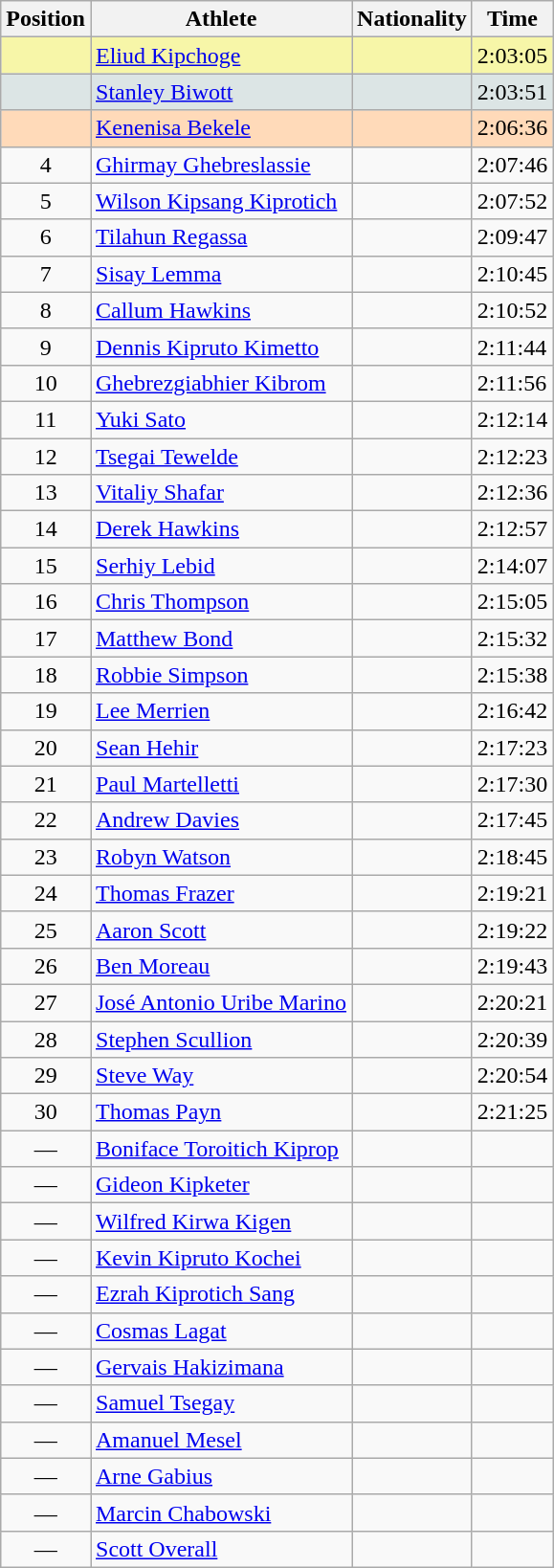<table class="wikitable sortable">
<tr>
<th>Position</th>
<th>Athlete</th>
<th>Nationality</th>
<th>Time</th>
</tr>
<tr bgcolor=#F7F6A8>
<td align=center></td>
<td><a href='#'>Eliud Kipchoge</a></td>
<td></td>
<td>2:03:05</td>
</tr>
<tr bgcolor=#DCE5E5>
<td align=center></td>
<td><a href='#'>Stanley Biwott</a></td>
<td></td>
<td>2:03:51</td>
</tr>
<tr bgcolor=#FFDAB9>
<td align=center></td>
<td><a href='#'>Kenenisa Bekele</a></td>
<td></td>
<td>2:06:36</td>
</tr>
<tr>
<td align=center>4</td>
<td><a href='#'>Ghirmay Ghebreslassie</a></td>
<td></td>
<td>2:07:46</td>
</tr>
<tr>
<td align=center>5</td>
<td><a href='#'>Wilson Kipsang Kiprotich</a></td>
<td></td>
<td>2:07:52</td>
</tr>
<tr>
<td align=center>6</td>
<td><a href='#'>Tilahun Regassa</a></td>
<td></td>
<td>2:09:47</td>
</tr>
<tr>
<td align=center>7</td>
<td><a href='#'>Sisay Lemma</a></td>
<td></td>
<td>2:10:45</td>
</tr>
<tr>
<td align=center>8</td>
<td><a href='#'>Callum Hawkins</a></td>
<td></td>
<td>2:10:52</td>
</tr>
<tr>
<td align=center>9</td>
<td><a href='#'>Dennis Kipruto Kimetto</a></td>
<td></td>
<td>2:11:44</td>
</tr>
<tr>
<td align=center>10</td>
<td><a href='#'>Ghebrezgiabhier Kibrom</a></td>
<td></td>
<td>2:11:56</td>
</tr>
<tr>
<td align=center>11</td>
<td><a href='#'>Yuki Sato</a></td>
<td></td>
<td>2:12:14</td>
</tr>
<tr>
<td align=center>12</td>
<td><a href='#'>Tsegai Tewelde</a></td>
<td></td>
<td>2:12:23</td>
</tr>
<tr>
<td align=center>13</td>
<td><a href='#'>Vitaliy Shafar</a></td>
<td></td>
<td>2:12:36</td>
</tr>
<tr>
<td align=center>14</td>
<td><a href='#'>Derek Hawkins</a></td>
<td></td>
<td>2:12:57</td>
</tr>
<tr>
<td align=center>15</td>
<td><a href='#'>Serhiy Lebid</a></td>
<td></td>
<td>2:14:07</td>
</tr>
<tr>
<td align=center>16</td>
<td><a href='#'>Chris Thompson</a></td>
<td></td>
<td>2:15:05</td>
</tr>
<tr>
<td align=center>17</td>
<td><a href='#'>Matthew Bond</a></td>
<td></td>
<td>2:15:32</td>
</tr>
<tr>
<td align=center>18</td>
<td><a href='#'>Robbie Simpson</a></td>
<td></td>
<td>2:15:38</td>
</tr>
<tr>
<td align=center>19</td>
<td><a href='#'>Lee Merrien</a></td>
<td></td>
<td>2:16:42</td>
</tr>
<tr>
<td align=center>20</td>
<td><a href='#'>Sean Hehir</a></td>
<td></td>
<td>2:17:23</td>
</tr>
<tr>
<td align=center>21</td>
<td><a href='#'>Paul Martelletti</a></td>
<td></td>
<td>2:17:30</td>
</tr>
<tr>
<td align=center>22</td>
<td><a href='#'>Andrew Davies</a></td>
<td></td>
<td>2:17:45</td>
</tr>
<tr>
<td align=center>23</td>
<td><a href='#'>Robyn Watson</a></td>
<td></td>
<td>2:18:45</td>
</tr>
<tr>
<td align=center>24</td>
<td><a href='#'>Thomas Frazer</a></td>
<td></td>
<td>2:19:21</td>
</tr>
<tr>
<td align=center>25</td>
<td><a href='#'>Aaron Scott</a></td>
<td></td>
<td>2:19:22</td>
</tr>
<tr>
<td align=center>26</td>
<td><a href='#'>Ben Moreau</a></td>
<td></td>
<td>2:19:43</td>
</tr>
<tr>
<td align=center>27</td>
<td><a href='#'>José Antonio Uribe Marino</a></td>
<td></td>
<td>2:20:21</td>
</tr>
<tr>
<td align=center>28</td>
<td><a href='#'>Stephen Scullion</a></td>
<td></td>
<td>2:20:39</td>
</tr>
<tr>
<td align=center>29</td>
<td><a href='#'>Steve Way</a></td>
<td></td>
<td>2:20:54</td>
</tr>
<tr>
<td align=center>30</td>
<td><a href='#'>Thomas Payn</a></td>
<td></td>
<td>2:21:25</td>
</tr>
<tr>
<td align=center>—</td>
<td><a href='#'>Boniface Toroitich Kiprop</a></td>
<td></td>
<td></td>
</tr>
<tr>
<td align=center>—</td>
<td><a href='#'>Gideon Kipketer</a></td>
<td></td>
<td></td>
</tr>
<tr>
<td align=center>—</td>
<td><a href='#'>Wilfred Kirwa Kigen</a></td>
<td></td>
<td></td>
</tr>
<tr>
<td align=center>—</td>
<td><a href='#'>Kevin Kipruto Kochei</a></td>
<td></td>
<td></td>
</tr>
<tr>
<td align=center>—</td>
<td><a href='#'>Ezrah Kiprotich Sang</a></td>
<td></td>
<td></td>
</tr>
<tr>
<td align=center>—</td>
<td><a href='#'>Cosmas Lagat</a></td>
<td></td>
<td></td>
</tr>
<tr>
<td align=center>—</td>
<td><a href='#'>Gervais Hakizimana</a></td>
<td></td>
<td></td>
</tr>
<tr>
<td align=center>—</td>
<td><a href='#'>Samuel Tsegay</a></td>
<td></td>
<td></td>
</tr>
<tr>
<td align=center>—</td>
<td><a href='#'>Amanuel Mesel</a></td>
<td></td>
<td></td>
</tr>
<tr>
<td align=center>—</td>
<td><a href='#'>Arne Gabius</a></td>
<td></td>
<td></td>
</tr>
<tr>
<td align=center>—</td>
<td><a href='#'>Marcin Chabowski</a></td>
<td></td>
<td></td>
</tr>
<tr>
<td align=center>—</td>
<td><a href='#'>Scott Overall</a></td>
<td></td>
<td></td>
</tr>
</table>
